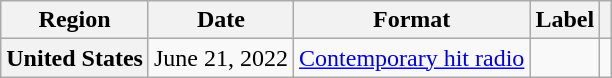<table class="wikitable plainrowheaders">
<tr>
<th scope="col">Region</th>
<th scope="col">Date</th>
<th scope="col">Format</th>
<th scope="col">Label</th>
<th scope="col"></th>
</tr>
<tr>
<th scope="row">United States</th>
<td>June 21, 2022</td>
<td><a href='#'>Contemporary hit radio</a></td>
<td></td>
<td></td>
</tr>
</table>
